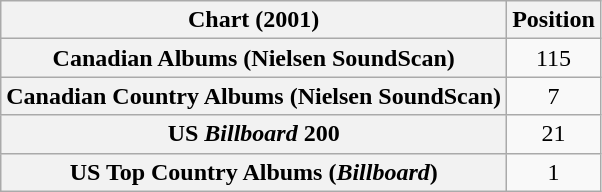<table class="wikitable sortable plainrowheaders" style="text-align:center">
<tr>
<th scope="col">Chart (2001)</th>
<th scope="col">Position</th>
</tr>
<tr>
<th scope="row">Canadian Albums (Nielsen SoundScan)</th>
<td>115</td>
</tr>
<tr>
<th scope="row">Canadian Country Albums (Nielsen SoundScan)</th>
<td>7</td>
</tr>
<tr>
<th scope="row">US <em>Billboard</em> 200</th>
<td>21</td>
</tr>
<tr>
<th scope="row">US Top Country Albums (<em>Billboard</em>)</th>
<td>1</td>
</tr>
</table>
